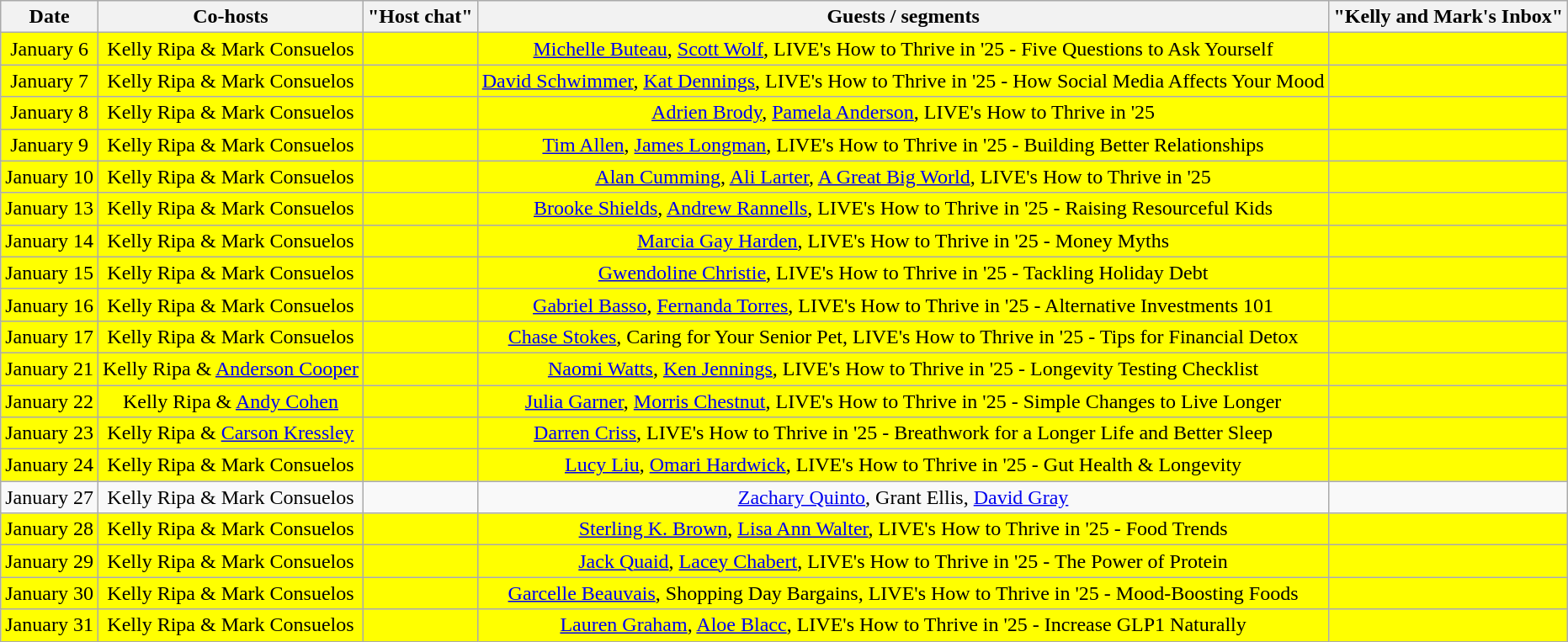<table class="wikitable sortable" style="text-align:center;">
<tr>
<th>Date</th>
<th>Co-hosts</th>
<th>"Host chat"</th>
<th>Guests / segments</th>
<th>"Kelly and Mark's Inbox"</th>
</tr>
<tr style="background:yellow;">
<td>January 6</td>
<td>Kelly Ripa & Mark Consuelos</td>
<td></td>
<td><a href='#'>Michelle Buteau</a>, <a href='#'>Scott Wolf</a>, LIVE's How to Thrive in '25 - Five Questions to Ask Yourself</td>
<td></td>
</tr>
<tr style="background:yellow;">
<td>January 7</td>
<td>Kelly Ripa & Mark Consuelos</td>
<td></td>
<td><a href='#'>David Schwimmer</a>, <a href='#'>Kat Dennings</a>, LIVE's How to Thrive in '25  - How Social Media Affects Your Mood</td>
<td></td>
</tr>
<tr style="background:yellow;">
<td>January 8</td>
<td>Kelly Ripa & Mark Consuelos</td>
<td></td>
<td><a href='#'>Adrien Brody</a>, <a href='#'>Pamela Anderson</a>, LIVE's How to Thrive in '25</td>
<td></td>
</tr>
<tr style="background:yellow;">
<td>January 9</td>
<td>Kelly Ripa & Mark Consuelos</td>
<td></td>
<td><a href='#'>Tim Allen</a>, <a href='#'>James Longman</a>, LIVE's How to Thrive in '25 - Building Better Relationships</td>
<td></td>
</tr>
<tr style="background:yellow;">
<td>January 10</td>
<td>Kelly Ripa & Mark Consuelos</td>
<td></td>
<td><a href='#'>Alan Cumming</a>, <a href='#'>Ali Larter</a>, <a href='#'>A Great Big World</a>, LIVE's How to Thrive in '25</td>
<td></td>
</tr>
<tr style="background:yellow;">
<td>January 13</td>
<td>Kelly Ripa & Mark Consuelos</td>
<td></td>
<td><a href='#'>Brooke Shields</a>, <a href='#'>Andrew Rannells</a>, LIVE's How to Thrive in '25 - Raising Resourceful Kids</td>
<td></td>
</tr>
<tr style="background:yellow;">
<td>January 14</td>
<td>Kelly Ripa & Mark Consuelos</td>
<td></td>
<td><a href='#'>Marcia Gay Harden</a>, LIVE's How to Thrive in '25 - Money Myths</td>
<td></td>
</tr>
<tr style="background:yellow;">
<td>January 15</td>
<td>Kelly Ripa & Mark Consuelos</td>
<td></td>
<td><a href='#'>Gwendoline Christie</a>, LIVE's How to Thrive in '25 - Tackling Holiday Debt</td>
<td></td>
</tr>
<tr style="background:yellow;">
<td>January 16</td>
<td>Kelly Ripa & Mark Consuelos</td>
<td></td>
<td><a href='#'>Gabriel Basso</a>, <a href='#'>Fernanda Torres</a>, LIVE's How to Thrive in '25 - Alternative Investments 101</td>
<td></td>
</tr>
<tr style="background:yellow;">
<td>January 17</td>
<td>Kelly Ripa & Mark Consuelos</td>
<td></td>
<td><a href='#'>Chase Stokes</a>, Caring for Your Senior Pet, LIVE's How to Thrive in '25 - Tips for Financial Detox</td>
<td></td>
</tr>
<tr style="background:yellow;">
<td>January 21</td>
<td>Kelly Ripa & <a href='#'>Anderson Cooper</a></td>
<td></td>
<td><a href='#'>Naomi Watts</a>, <a href='#'>Ken Jennings</a>, LIVE's How to Thrive in '25 - Longevity Testing Checklist</td>
<td></td>
</tr>
<tr style="background:yellow;">
<td>January 22</td>
<td>Kelly Ripa & <a href='#'>Andy Cohen</a></td>
<td></td>
<td><a href='#'>Julia Garner</a>, <a href='#'>Morris Chestnut</a>, LIVE's How to Thrive in '25 - Simple Changes to Live Longer</td>
<td></td>
</tr>
<tr style="background:yellow;">
<td>January 23</td>
<td>Kelly Ripa & <a href='#'>Carson Kressley</a></td>
<td></td>
<td><a href='#'>Darren Criss</a>, LIVE's How to Thrive in '25 - Breathwork for a Longer Life and Better Sleep</td>
<td></td>
</tr>
<tr style="background:yellow;">
<td>January 24</td>
<td>Kelly Ripa & Mark Consuelos</td>
<td></td>
<td><a href='#'>Lucy Liu</a>, <a href='#'>Omari Hardwick</a>, LIVE's How to Thrive in '25 - Gut Health & Longevity</td>
<td></td>
</tr>
<tr>
<td>January 27</td>
<td>Kelly Ripa & Mark Consuelos</td>
<td></td>
<td><a href='#'>Zachary Quinto</a>, Grant Ellis, <a href='#'>David Gray</a></td>
<td></td>
</tr>
<tr style="background:yellow;">
<td>January 28</td>
<td>Kelly Ripa & Mark Consuelos</td>
<td></td>
<td><a href='#'>Sterling K. Brown</a>, <a href='#'>Lisa Ann Walter</a>, LIVE's How to Thrive in '25 - Food Trends</td>
<td></td>
</tr>
<tr style="background:yellow;">
<td>January 29</td>
<td>Kelly Ripa & Mark Consuelos</td>
<td></td>
<td><a href='#'>Jack Quaid</a>, <a href='#'>Lacey Chabert</a>, LIVE's How to Thrive in '25 - The Power of Protein</td>
<td></td>
</tr>
<tr style="background:yellow;">
<td>January 30</td>
<td>Kelly Ripa & Mark Consuelos</td>
<td></td>
<td><a href='#'>Garcelle Beauvais</a>, Shopping Day Bargains, LIVE's How to Thrive in '25 - Mood-Boosting Foods</td>
<td></td>
</tr>
<tr style="background:yellow;">
<td>January 31</td>
<td>Kelly Ripa & Mark Consuelos</td>
<td></td>
<td><a href='#'>Lauren Graham</a>, <a href='#'>Aloe Blacc</a>, LIVE's How to Thrive in '25 - Increase GLP1 Naturally</td>
<td></td>
</tr>
</table>
